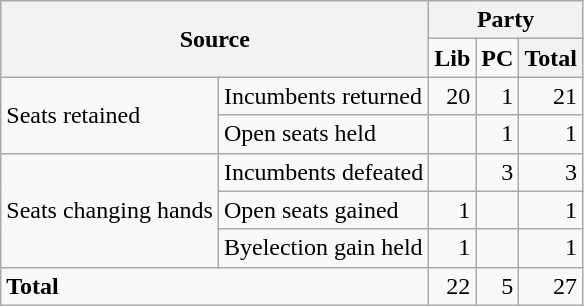<table class="wikitable" style="text-align:right;">
<tr>
<th colspan="2" rowspan="2">Source</th>
<th colspan="3">Party</th>
</tr>
<tr>
<td><strong>Lib</strong></td>
<td><strong>PC</strong></td>
<th>Total</th>
</tr>
<tr>
<td rowspan="2" style="text-align:left;">Seats retained</td>
<td style="text-align:left;">Incumbents returned</td>
<td>20</td>
<td>1</td>
<td>21</td>
</tr>
<tr>
<td style="text-align:left;">Open seats held</td>
<td></td>
<td>1</td>
<td>1</td>
</tr>
<tr>
<td rowspan="3" style="text-align:left;">Seats changing hands</td>
<td style="text-align:left;">Incumbents defeated</td>
<td></td>
<td>3</td>
<td>3</td>
</tr>
<tr>
<td style="text-align:left;">Open seats gained</td>
<td>1</td>
<td></td>
<td>1</td>
</tr>
<tr>
<td style="text-align:left;">Byelection gain held</td>
<td>1</td>
<td></td>
<td>1</td>
</tr>
<tr>
<td colspan="2" style="text-align:left;"><strong>Total</strong></td>
<td>22</td>
<td>5</td>
<td>27</td>
</tr>
</table>
